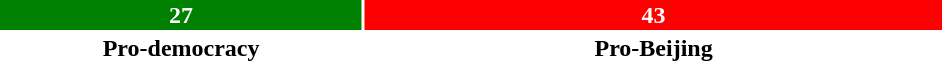<table style="width:50%; text-align:center;">
<tr style="color:white;">
<td style="background:green; width:38.57%;"><strong>27</strong></td>
<td style="background:red; width:61.43%;"><strong>43</strong></td>
</tr>
<tr>
<td><span><strong>Pro-democracy</strong></span></td>
<td><span><strong>Pro-Beijing</strong></span></td>
</tr>
</table>
